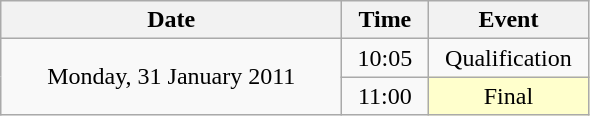<table class = "wikitable" style="text-align:center;">
<tr>
<th width=220>Date</th>
<th width=50>Time</th>
<th width=100>Event</th>
</tr>
<tr>
<td rowspan=2>Monday, 31 January 2011</td>
<td>10:05</td>
<td>Qualification</td>
</tr>
<tr>
<td>11:00</td>
<td bgcolor=ffffcc>Final</td>
</tr>
</table>
